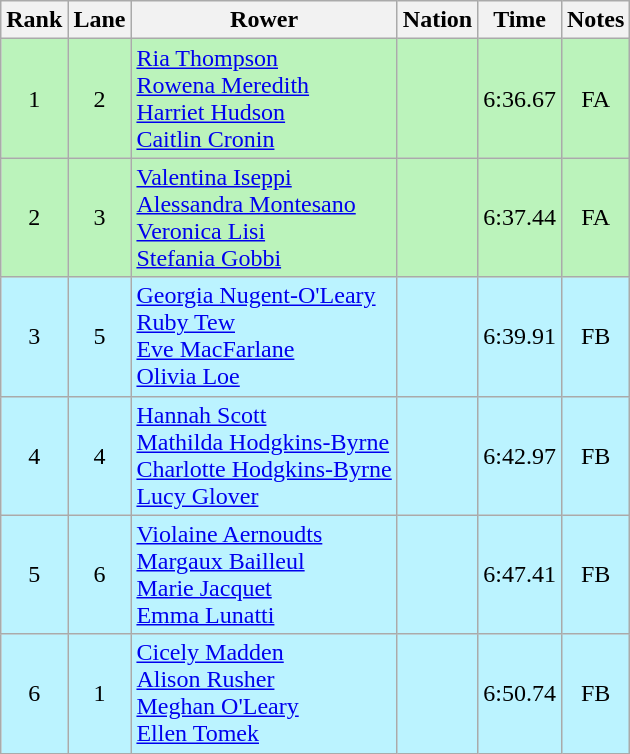<table class="wikitable sortable" style="text-align:center">
<tr>
<th>Rank</th>
<th>Lane</th>
<th>Rower</th>
<th>Nation</th>
<th>Time</th>
<th>Notes</th>
</tr>
<tr bgcolor=bbf3bb>
<td>1</td>
<td>2</td>
<td align="left"><a href='#'>Ria Thompson</a><br><a href='#'>Rowena Meredith</a><br><a href='#'>Harriet Hudson</a><br><a href='#'>Caitlin Cronin</a></td>
<td align="left"></td>
<td>6:36.67</td>
<td>FA</td>
</tr>
<tr bgcolor=bbf3bb>
<td>2</td>
<td>3</td>
<td align="left"><a href='#'>Valentina Iseppi</a><br><a href='#'>Alessandra Montesano</a><br><a href='#'>Veronica Lisi</a><br><a href='#'>Stefania Gobbi</a></td>
<td align="left"></td>
<td>6:37.44</td>
<td>FA</td>
</tr>
<tr bgcolor=bbf3ff>
<td>3</td>
<td>5</td>
<td align=left><a href='#'>Georgia Nugent-O'Leary</a><br><a href='#'>Ruby Tew</a><br><a href='#'>Eve MacFarlane</a><br><a href='#'>Olivia Loe</a></td>
<td align=left></td>
<td>6:39.91</td>
<td>FB</td>
</tr>
<tr bgcolor=bbf3ff>
<td>4</td>
<td>4</td>
<td align=left><a href='#'>Hannah Scott</a><br><a href='#'>Mathilda Hodgkins-Byrne</a><br><a href='#'>Charlotte Hodgkins-Byrne</a><br><a href='#'>Lucy Glover</a></td>
<td align=left></td>
<td>6:42.97</td>
<td>FB</td>
</tr>
<tr bgcolor=bbf3ff>
<td>5</td>
<td>6</td>
<td align="left"><a href='#'>Violaine Aernoudts</a><br><a href='#'>Margaux Bailleul</a><br><a href='#'>Marie Jacquet</a><br><a href='#'>Emma Lunatti</a></td>
<td align="left"></td>
<td>6:47.41</td>
<td>FB</td>
</tr>
<tr bgcolor=bbf3ff>
<td>6</td>
<td>1</td>
<td align=left><a href='#'>Cicely Madden</a><br><a href='#'>Alison Rusher</a><br><a href='#'>Meghan O'Leary</a><br><a href='#'>Ellen Tomek</a></td>
<td align=left></td>
<td>6:50.74</td>
<td>FB</td>
</tr>
</table>
